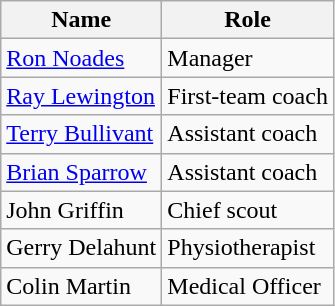<table class="wikitable">
<tr>
<th>Name</th>
<th>Role</th>
</tr>
<tr>
<td> <a href='#'>Ron Noades</a></td>
<td>Manager</td>
</tr>
<tr>
<td> <a href='#'>Ray Lewington</a></td>
<td>First-team coach</td>
</tr>
<tr>
<td> <a href='#'>Terry Bullivant</a></td>
<td>Assistant coach</td>
</tr>
<tr>
<td> <a href='#'>Brian Sparrow</a></td>
<td>Assistant coach</td>
</tr>
<tr>
<td> John Griffin</td>
<td>Chief scout</td>
</tr>
<tr>
<td> Gerry Delahunt</td>
<td>Physiotherapist</td>
</tr>
<tr>
<td> Colin Martin</td>
<td>Medical Officer</td>
</tr>
</table>
